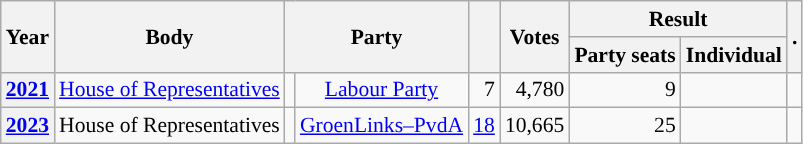<table class="wikitable plainrowheaders sortable" border=2 cellpadding=4 cellspacing=0 style="border: 1px #aaa solid; font-size: 90%; text-align:center;">
<tr>
<th scope="col" rowspan=2>Year</th>
<th scope="col" rowspan=2>Body</th>
<th scope="col" colspan=2 rowspan=2>Party</th>
<th scope="col" rowspan=2></th>
<th scope="col" rowspan=2>Votes</th>
<th scope="colgroup" colspan=2>Result</th>
<th scope="col" rowspan=2 class="unsortable">.</th>
</tr>
<tr>
<th scope="col">Party seats</th>
<th scope="col">Individual</th>
</tr>
<tr>
<th scope="row"><a href='#'>2021</a></th>
<td><a href='#'>House of Representatives</a></td>
<td style="background-color:"></td>
<td><a href='#'>Labour Party</a></td>
<td style=text-align:right>7</td>
<td style=text-align:right>4,780</td>
<td style=text-align:right>9</td>
<td></td>
<td></td>
</tr>
<tr>
<th scope="row"><a href='#'>2023</a></th>
<td>House of Representatives</td>
<td style="background-color:"></td>
<td><a href='#'>GroenLinks–PvdA</a></td>
<td style=text-align:right><a href='#'>18</a></td>
<td style=text-align:right>10,665</td>
<td style=text-align:right>25</td>
<td></td>
<td></td>
</tr>
</table>
